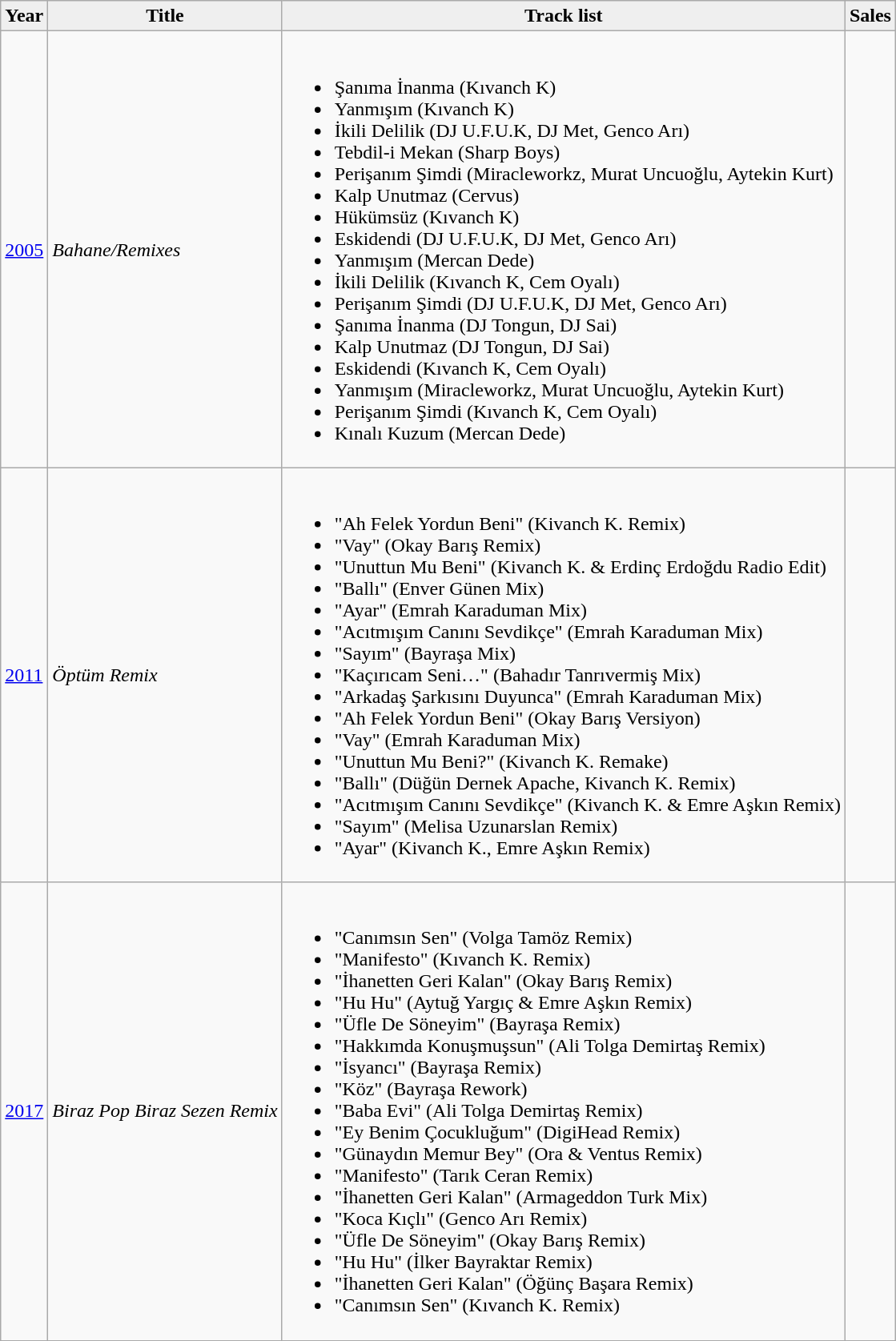<table class="wikitable">
<tr>
<th style="background:#efefef;">Year</th>
<th style="background:#efefef;">Title</th>
<th style="background:#efefef;">Track list</th>
<th style="background:#efefef;">Sales</th>
</tr>
<tr>
<td><a href='#'>2005</a></td>
<td><em>Bahane/Remixes</em></td>
<td><br><ul><li>Şanıma İnanma (Kıvanch K)</li><li>Yanmışım (Kıvanch K)</li><li>İkili Delilik (DJ U.F.U.K, DJ Met, Genco Arı)</li><li>Tebdil-i Mekan (Sharp Boys)</li><li>Perişanım Şimdi (Miracleworkz, Murat Uncuoğlu, Aytekin Kurt)</li><li>Kalp Unutmaz (Cervus)</li><li>Hükümsüz (Kıvanch K)</li><li>Eskidendi (DJ U.F.U.K, DJ Met, Genco Arı)</li><li>Yanmışım (Mercan Dede)</li><li>İkili Delilik (Kıvanch K, Cem Oyalı)</li><li>Perişanım Şimdi (DJ U.F.U.K, DJ Met, Genco Arı)</li><li>Şanıma İnanma (DJ Tongun, DJ Sai)</li><li>Kalp Unutmaz (DJ Tongun, DJ Sai)</li><li>Eskidendi (Kıvanch K, Cem Oyalı)</li><li>Yanmışım (Miracleworkz, Murat Uncuoğlu, Aytekin Kurt)</li><li>Perişanım Şimdi (Kıvanch K, Cem Oyalı)</li><li>Kınalı Kuzum (Mercan Dede)</li></ul></td>
<td></td>
</tr>
<tr>
<td><a href='#'>2011</a></td>
<td><em>Öptüm Remix</em></td>
<td><br><ul><li>"Ah Felek Yordun Beni" (Kivanch K. Remix)</li><li>"Vay" (Okay Barış Remix)</li><li>"Unuttun Mu Beni" (Kivanch K. & Erdinç Erdoğdu Radio Edit)</li><li>"Ballı" (Enver Günen Mix)</li><li>"Ayar" (Emrah Karaduman Mix)</li><li>"Acıtmışım Canını Sevdikçe" (Emrah Karaduman Mix)</li><li>"Sayım" (Bayraşa Mix)</li><li>"Kaçırıcam Seni…" (Bahadır Tanrıvermiş Mix)</li><li>"Arkadaş Şarkısını Duyunca" (Emrah Karaduman Mix)</li><li>"Ah Felek Yordun Beni" (Okay Barış Versiyon)</li><li>"Vay" (Emrah Karaduman Mix)</li><li>"Unuttun Mu Beni?" (Kivanch K. Remake)</li><li>"Ballı" (Düğün Dernek Apache, Kivanch K. Remix)</li><li>"Acıtmışım Canını Sevdikçe" (Kivanch K. & Emre Aşkın Remix)</li><li>"Sayım" (Melisa Uzunarslan Remix)</li><li>"Ayar" (Kivanch K., Emre Aşkın Remix)</li></ul></td>
<td></td>
</tr>
<tr>
<td><a href='#'>2017</a></td>
<td><em>Biraz Pop Biraz Sezen Remix</em></td>
<td><br><ul><li>"Canımsın Sen" (Volga Tamöz Remix)</li><li>"Manifesto" (Kıvanch K. Remix)</li><li>"İhanetten Geri Kalan" (Okay Barış Remix)</li><li>"Hu Hu" (Aytuğ Yargıç & Emre Aşkın Remix)</li><li>"Üfle De Söneyim" (Bayraşa Remix)</li><li>"Hakkımda Konuşmuşsun" (Ali Tolga Demirtaş Remix)</li><li>"İsyancı" (Bayraşa Remix)</li><li>"Köz" (Bayraşa Rework)</li><li>"Baba Evi" (Ali Tolga Demirtaş Remix)</li><li>"Ey Benim Çocukluğum" (DigiHead Remix)</li><li>"Günaydın Memur Bey" (Ora & Ventus Remix)</li><li>"Manifesto" (Tarık Ceran Remix)</li><li>"İhanetten Geri Kalan" (Armageddon Turk Mix)</li><li>"Koca Kıçlı" (Genco Arı Remix)</li><li>"Üfle De Söneyim" (Okay Barış Remix)</li><li>"Hu Hu" (İlker Bayraktar Remix)</li><li>"İhanetten Geri Kalan" (Öğünç Başara Remix)</li><li>"Canımsın Sen" (Kıvanch K. Remix)</li></ul></td>
<td></td>
</tr>
<tr>
</tr>
</table>
